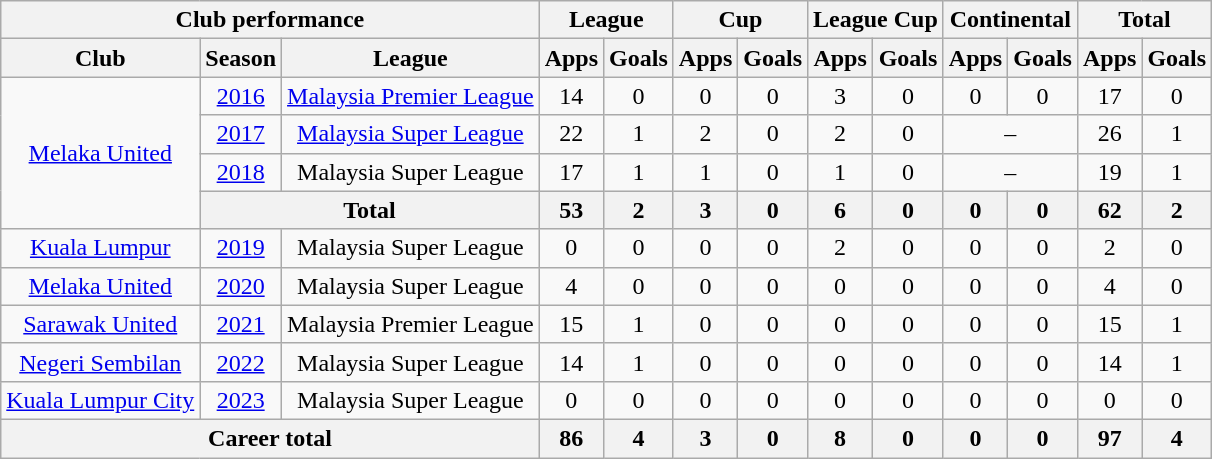<table class=wikitable style="text-align: center;">
<tr>
<th colspan=3>Club performance</th>
<th colspan=2>League</th>
<th colspan=2>Cup</th>
<th colspan=2>League Cup</th>
<th colspan=2>Continental</th>
<th colspan=2>Total</th>
</tr>
<tr>
<th>Club</th>
<th>Season</th>
<th>League</th>
<th>Apps</th>
<th>Goals</th>
<th>Apps</th>
<th>Goals</th>
<th>Apps</th>
<th>Goals</th>
<th>Apps</th>
<th>Goals</th>
<th>Apps</th>
<th>Goals</th>
</tr>
<tr>
<td rowspan=4><a href='#'>Melaka United</a></td>
<td><a href='#'>2016</a></td>
<td><a href='#'>Malaysia Premier League</a></td>
<td>14</td>
<td>0</td>
<td>0</td>
<td>0</td>
<td>3</td>
<td>0</td>
<td>0</td>
<td>0</td>
<td>17</td>
<td>0</td>
</tr>
<tr>
<td><a href='#'>2017</a></td>
<td><a href='#'>Malaysia Super League</a></td>
<td>22</td>
<td>1</td>
<td>2</td>
<td>0</td>
<td>2</td>
<td>0</td>
<td colspan="2">–</td>
<td>26</td>
<td>1</td>
</tr>
<tr>
<td><a href='#'>2018</a></td>
<td>Malaysia Super League</td>
<td>17</td>
<td>1</td>
<td>1</td>
<td>0</td>
<td>1</td>
<td>0</td>
<td colspan="2">–</td>
<td>19</td>
<td>1</td>
</tr>
<tr>
<th colspan=2>Total</th>
<th>53</th>
<th>2</th>
<th>3</th>
<th>0</th>
<th>6</th>
<th>0</th>
<th>0</th>
<th>0</th>
<th>62</th>
<th>2</th>
</tr>
<tr>
<td rowspan=1><a href='#'>Kuala Lumpur</a></td>
<td><a href='#'>2019</a></td>
<td>Malaysia Super League</td>
<td>0</td>
<td>0</td>
<td>0</td>
<td>0</td>
<td>2</td>
<td>0</td>
<td>0</td>
<td>0</td>
<td>2</td>
<td>0</td>
</tr>
<tr>
<td rowspan=1><a href='#'>Melaka United</a></td>
<td><a href='#'>2020</a></td>
<td>Malaysia Super League</td>
<td>4</td>
<td>0</td>
<td>0</td>
<td>0</td>
<td>0</td>
<td>0</td>
<td>0</td>
<td>0</td>
<td>4</td>
<td>0</td>
</tr>
<tr>
<td rowspan=1><a href='#'>Sarawak United</a></td>
<td><a href='#'>2021</a></td>
<td>Malaysia Premier League</td>
<td>15</td>
<td>1</td>
<td>0</td>
<td>0</td>
<td>0</td>
<td>0</td>
<td>0</td>
<td>0</td>
<td>15</td>
<td>1</td>
</tr>
<tr>
<td rowspan=1><a href='#'>Negeri Sembilan</a></td>
<td><a href='#'>2022</a></td>
<td>Malaysia Super League</td>
<td>14</td>
<td>1</td>
<td>0</td>
<td>0</td>
<td>0</td>
<td>0</td>
<td>0</td>
<td>0</td>
<td>14</td>
<td>1</td>
</tr>
<tr>
<td rowspan=1><a href='#'>Kuala Lumpur City</a></td>
<td><a href='#'>2023</a></td>
<td>Malaysia Super League</td>
<td>0</td>
<td>0</td>
<td>0</td>
<td>0</td>
<td>0</td>
<td>0</td>
<td>0</td>
<td>0</td>
<td>0</td>
<td>0</td>
</tr>
<tr>
<th colspan=3>Career total</th>
<th>86</th>
<th>4</th>
<th>3</th>
<th>0</th>
<th>8</th>
<th>0</th>
<th>0</th>
<th>0</th>
<th>97</th>
<th>4</th>
</tr>
</table>
